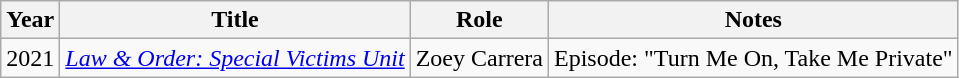<table class="wikitable">
<tr>
<th>Year</th>
<th>Title</th>
<th>Role</th>
<th>Notes</th>
</tr>
<tr>
<td>2021</td>
<td><em><a href='#'>Law & Order: Special Victims Unit</a></em></td>
<td>Zoey Carrera</td>
<td>Episode: "Turn Me On, Take Me Private"</td>
</tr>
</table>
